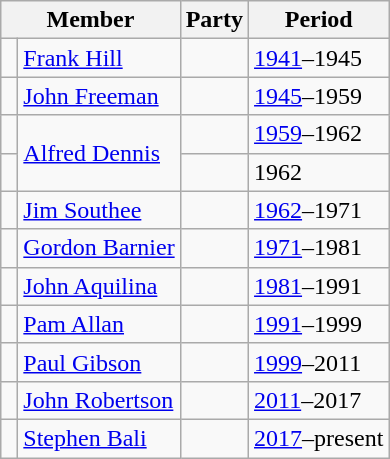<table class="wikitable">
<tr>
<th colspan="2">Member</th>
<th>Party</th>
<th>Period</th>
</tr>
<tr>
<td> </td>
<td><a href='#'>Frank Hill</a></td>
<td></td>
<td><a href='#'>1941</a>–1945</td>
</tr>
<tr>
<td> </td>
<td><a href='#'>John Freeman</a></td>
<td></td>
<td><a href='#'>1945</a>–1959</td>
</tr>
<tr>
<td> </td>
<td rowspan="2"><a href='#'>Alfred Dennis</a></td>
<td></td>
<td><a href='#'>1959</a>–1962</td>
</tr>
<tr>
<td> </td>
<td></td>
<td>1962</td>
</tr>
<tr>
<td> </td>
<td><a href='#'>Jim Southee</a></td>
<td></td>
<td><a href='#'>1962</a>–1971</td>
</tr>
<tr>
<td> </td>
<td><a href='#'>Gordon Barnier</a></td>
<td></td>
<td><a href='#'>1971</a>–1981</td>
</tr>
<tr>
<td> </td>
<td><a href='#'>John Aquilina</a></td>
<td></td>
<td><a href='#'>1981</a>–1991</td>
</tr>
<tr>
<td> </td>
<td><a href='#'>Pam Allan</a></td>
<td></td>
<td><a href='#'>1991</a>–1999</td>
</tr>
<tr>
<td> </td>
<td><a href='#'>Paul Gibson</a></td>
<td></td>
<td><a href='#'>1999</a>–2011</td>
</tr>
<tr>
<td> </td>
<td><a href='#'>John Robertson</a></td>
<td></td>
<td><a href='#'>2011</a>–2017</td>
</tr>
<tr>
<td> </td>
<td><a href='#'>Stephen Bali</a></td>
<td></td>
<td><a href='#'>2017</a>–present</td>
</tr>
</table>
